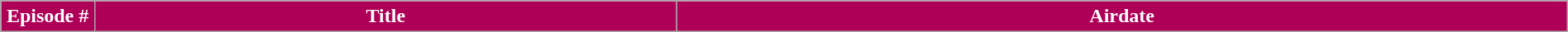<table class="wikitable plainrowheaders" style="width:100%; margin:auto; background:#FFFFFF;">
<tr>
<th style="background-color:#AE0057; color:#fff; text-align:center;" width="6%">Episode #</th>
<th style="background-color:#AE0057; color:#fff; text-align:center;">Title</th>
<th style="background-color:#AE0057; color:#fff; text-align:center;">Airdate<br>




</th>
</tr>
</table>
